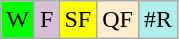<table class="wikitable" style="text-align: center;">
<tr>
<td colspan="2" style="background: lime;">W</td>
<td style="background: thistle;">F</td>
<td style="background: yellow;">SF</td>
<td style="background: #ffebcd;">QF</td>
<td style="background: #afeeee;">#R</td>
</tr>
</table>
